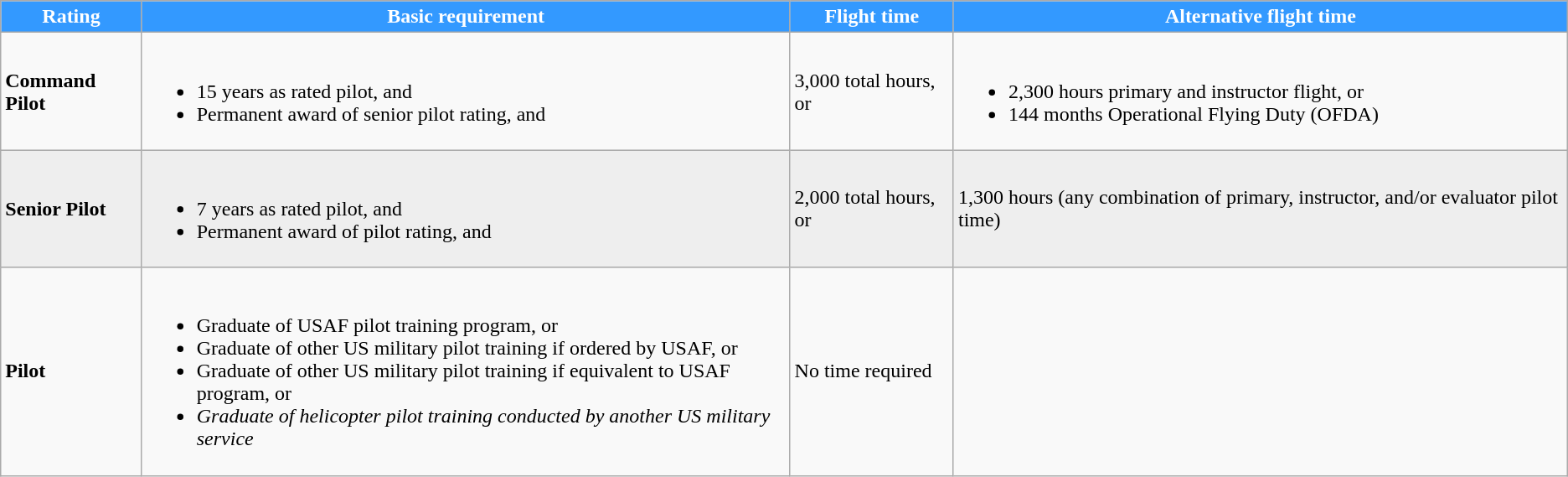<table class="wikitable">
<tr>
<th style="background-color:#3399ff; color:white;">Rating</th>
<th style="background-color:#3399ff; color:white;">Basic requirement</th>
<th style="background-color:#3399ff; color:white;">Flight time</th>
<th style="background-color:#3399ff; color:white;">Alternative flight time</th>
</tr>
<tr>
<td><strong>Command Pilot</strong></td>
<td><br><ul><li>15 years as rated pilot, and</li><li>Permanent award of senior pilot rating, and</li></ul></td>
<td>3,000 total hours, or</td>
<td><br><ul><li>2,300 hours primary and instructor flight, or</li><li>144 months Operational Flying Duty (OFDA)</li></ul></td>
</tr>
<tr style="background: #eeeeee;">
<td><strong>Senior Pilot</strong></td>
<td><br><ul><li>7 years as rated pilot, and</li><li>Permanent award of pilot rating, and</li></ul></td>
<td>2,000 total hours, or</td>
<td>1,300 hours (any combination of primary, instructor, and/or evaluator pilot time)</td>
</tr>
<tr>
<td><strong>Pilot</strong></td>
<td><br><ul><li>Graduate of USAF pilot training program, or</li><li>Graduate of other US military pilot training if ordered by USAF, or</li><li>Graduate of other US military pilot training if equivalent to USAF program, or</li><li><em>Graduate of helicopter pilot training conducted by another US military service</em></li></ul></td>
<td>No time required</td>
<td></td>
</tr>
</table>
